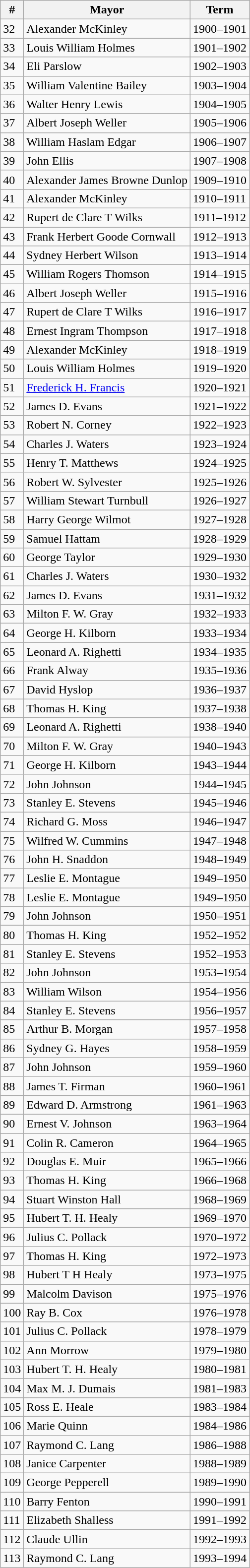<table class="wikitable sortable">
<tr>
<th>#</th>
<th>Mayor</th>
<th>Term</th>
</tr>
<tr>
<td>32</td>
<td>Alexander McKinley</td>
<td>1900–1901</td>
</tr>
<tr>
<td>33</td>
<td>Louis William Holmes</td>
<td>1901–1902</td>
</tr>
<tr>
<td>34</td>
<td>Eli Parslow</td>
<td>1902–1903</td>
</tr>
<tr>
<td>35</td>
<td>William Valentine Bailey</td>
<td>1903–1904</td>
</tr>
<tr>
<td>36</td>
<td>Walter Henry Lewis</td>
<td>1904–1905</td>
</tr>
<tr>
<td>37</td>
<td>Albert Joseph Weller</td>
<td>1905–1906</td>
</tr>
<tr>
<td>38</td>
<td>William Haslam Edgar</td>
<td>1906–1907</td>
</tr>
<tr>
<td>39</td>
<td>John Ellis</td>
<td>1907–1908</td>
</tr>
<tr>
<td>40</td>
<td>Alexander James Browne Dunlop</td>
<td>1909–1910</td>
</tr>
<tr>
<td>41</td>
<td>Alexander McKinley</td>
<td>1910–1911</td>
</tr>
<tr>
<td>42</td>
<td>Rupert de Clare T Wilks</td>
<td>1911–1912</td>
</tr>
<tr>
<td>43</td>
<td>Frank Herbert Goode Cornwall</td>
<td>1912–1913</td>
</tr>
<tr>
<td>44</td>
<td>Sydney Herbert Wilson</td>
<td>1913–1914</td>
</tr>
<tr>
<td>45</td>
<td>William Rogers Thomson</td>
<td>1914–1915</td>
</tr>
<tr>
<td>46</td>
<td>Albert Joseph Weller</td>
<td>1915–1916</td>
</tr>
<tr>
<td>47</td>
<td>Rupert de Clare T Wilks</td>
<td>1916–1917</td>
</tr>
<tr>
<td>48</td>
<td>Ernest Ingram Thompson</td>
<td>1917–1918</td>
</tr>
<tr>
<td>49</td>
<td>Alexander McKinley</td>
<td>1918–1919</td>
</tr>
<tr>
<td>50</td>
<td>Louis William Holmes</td>
<td>1919–1920</td>
</tr>
<tr>
<td>51</td>
<td><a href='#'>Frederick H. Francis</a></td>
<td>1920–1921</td>
</tr>
<tr>
<td>52</td>
<td>James D. Evans</td>
<td>1921–1922</td>
</tr>
<tr>
<td>53</td>
<td>Robert N. Corney</td>
<td>1922–1923</td>
</tr>
<tr>
<td>54</td>
<td>Charles J. Waters</td>
<td>1923–1924</td>
</tr>
<tr>
<td>55</td>
<td>Henry T. Matthews</td>
<td>1924–1925</td>
</tr>
<tr>
<td>56</td>
<td>Robert W. Sylvester</td>
<td>1925–1926</td>
</tr>
<tr>
<td>57</td>
<td>William Stewart Turnbull</td>
<td>1926–1927</td>
</tr>
<tr>
<td>58</td>
<td>Harry George Wilmot</td>
<td>1927–1928</td>
</tr>
<tr>
<td>59</td>
<td>Samuel Hattam</td>
<td>1928–1929</td>
</tr>
<tr>
<td>60</td>
<td>George Taylor</td>
<td>1929–1930</td>
</tr>
<tr>
<td>61</td>
<td>Charles J. Waters</td>
<td>1930–1932</td>
</tr>
<tr>
<td>62</td>
<td>James D. Evans</td>
<td>1931–1932</td>
</tr>
<tr>
<td>63</td>
<td>Milton F. W. Gray</td>
<td>1932–1933</td>
</tr>
<tr>
<td>64</td>
<td>George H. Kilborn</td>
<td>1933–1934</td>
</tr>
<tr>
<td>65</td>
<td>Leonard A. Righetti</td>
<td>1934–1935</td>
</tr>
<tr>
<td>66</td>
<td>Frank Alway</td>
<td>1935–1936</td>
</tr>
<tr>
<td>67</td>
<td>David Hyslop</td>
<td>1936–1937</td>
</tr>
<tr>
<td>68</td>
<td>Thomas H. King</td>
<td>1937–1938</td>
</tr>
<tr>
<td>69</td>
<td>Leonard A. Righetti</td>
<td>1938–1940</td>
</tr>
<tr>
<td>70</td>
<td>Milton F. W. Gray</td>
<td>1940–1943</td>
</tr>
<tr>
<td>71</td>
<td>George H. Kilborn</td>
<td>1943–1944</td>
</tr>
<tr>
<td>72</td>
<td>John Johnson</td>
<td>1944–1945</td>
</tr>
<tr>
<td>73</td>
<td>Stanley E. Stevens</td>
<td>1945–1946</td>
</tr>
<tr>
<td>74</td>
<td>Richard G. Moss</td>
<td>1946–1947</td>
</tr>
<tr>
<td>75</td>
<td>Wilfred W. Cummins</td>
<td>1947–1948</td>
</tr>
<tr>
<td>76</td>
<td>John H. Snaddon</td>
<td>1948–1949</td>
</tr>
<tr>
<td>77</td>
<td>Leslie E. Montague</td>
<td>1949–1950</td>
</tr>
<tr>
<td>78</td>
<td>Leslie E. Montague</td>
<td>1949–1950</td>
</tr>
<tr>
<td>79</td>
<td>John Johnson</td>
<td>1950–1951</td>
</tr>
<tr>
<td>80</td>
<td>Thomas H. King</td>
<td>1952–1952</td>
</tr>
<tr>
<td>81</td>
<td>Stanley E. Stevens</td>
<td>1952–1953</td>
</tr>
<tr>
<td>82</td>
<td>John Johnson</td>
<td>1953–1954</td>
</tr>
<tr>
<td>83</td>
<td>William Wilson</td>
<td>1954–1956</td>
</tr>
<tr>
<td>84</td>
<td>Stanley E. Stevens</td>
<td>1956–1957</td>
</tr>
<tr>
<td>85</td>
<td>Arthur B. Morgan</td>
<td>1957–1958</td>
</tr>
<tr>
<td>86</td>
<td>Sydney G. Hayes</td>
<td>1958–1959</td>
</tr>
<tr>
<td>87</td>
<td>John Johnson</td>
<td>1959–1960</td>
</tr>
<tr>
<td>88</td>
<td>James T. Firman</td>
<td>1960–1961</td>
</tr>
<tr>
<td>89</td>
<td>Edward D. Armstrong</td>
<td>1961–1963</td>
</tr>
<tr>
<td>90</td>
<td>Ernest V. Johnson</td>
<td>1963–1964</td>
</tr>
<tr>
<td>91</td>
<td>Colin R. Cameron</td>
<td>1964–1965</td>
</tr>
<tr>
<td>92</td>
<td>Douglas E. Muir</td>
<td>1965–1966</td>
</tr>
<tr>
<td>93</td>
<td>Thomas H. King</td>
<td>1966–1968</td>
</tr>
<tr>
<td>94</td>
<td>Stuart Winston Hall</td>
<td>1968–1969</td>
</tr>
<tr>
<td>95</td>
<td>Hubert T. H. Healy</td>
<td>1969–1970</td>
</tr>
<tr>
<td>96</td>
<td>Julius C. Pollack</td>
<td>1970–1972</td>
</tr>
<tr>
<td>97</td>
<td>Thomas H. King</td>
<td>1972–1973</td>
</tr>
<tr>
<td>98</td>
<td>Hubert T H Healy</td>
<td>1973–1975</td>
</tr>
<tr>
<td>99</td>
<td>Malcolm Davison</td>
<td>1975–1976</td>
</tr>
<tr>
<td>100</td>
<td>Ray B. Cox</td>
<td>1976–1978</td>
</tr>
<tr>
<td>101</td>
<td>Julius C. Pollack</td>
<td>1978–1979</td>
</tr>
<tr>
<td>102</td>
<td>Ann Morrow</td>
<td>1979–1980</td>
</tr>
<tr>
<td>103</td>
<td>Hubert T. H. Healy</td>
<td>1980–1981</td>
</tr>
<tr>
<td>104</td>
<td>Max M. J. Dumais</td>
<td>1981–1983</td>
</tr>
<tr>
<td>105</td>
<td>Ross E. Heale</td>
<td>1983–1984</td>
</tr>
<tr>
<td>106</td>
<td>Marie Quinn</td>
<td>1984–1986</td>
</tr>
<tr>
<td>107</td>
<td>Raymond C. Lang</td>
<td>1986–1988</td>
</tr>
<tr>
<td>108</td>
<td>Janice Carpenter</td>
<td>1988–1989</td>
</tr>
<tr>
<td>109</td>
<td>George Pepperell</td>
<td>1989–1990</td>
</tr>
<tr>
<td>110</td>
<td>Barry Fenton</td>
<td>1990–1991</td>
</tr>
<tr>
<td>111</td>
<td>Elizabeth Shalless</td>
<td>1991–1992</td>
</tr>
<tr>
<td>112</td>
<td>Claude Ullin</td>
<td>1992–1993</td>
</tr>
<tr>
<td>113</td>
<td>Raymond C. Lang</td>
<td>1993–1994</td>
</tr>
</table>
